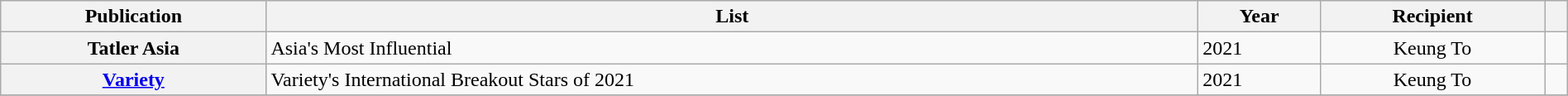<table class="wikitable sortable plainrowheaders" style="width: 100%;">
<tr>
<th scope="col">Publication</th>
<th scope="col">List</th>
<th scope="col">Year</th>
<th scope="col">Recipient</th>
<th scope="col" class="unsortable"></th>
</tr>
<tr>
<th scope="row">Tatler Asia</th>
<td>Asia's Most Influential</td>
<td>2021</td>
<td style="text-align:center;">Keung To</td>
<td style="text-align:center;"></td>
</tr>
<tr>
<th scope="row"><a href='#'>Variety</a></th>
<td>Variety's International Breakout Stars of 2021</td>
<td>2021</td>
<td style="text-align:center;">Keung To</td>
<td style="text-align:center;"></td>
</tr>
<tr>
</tr>
</table>
